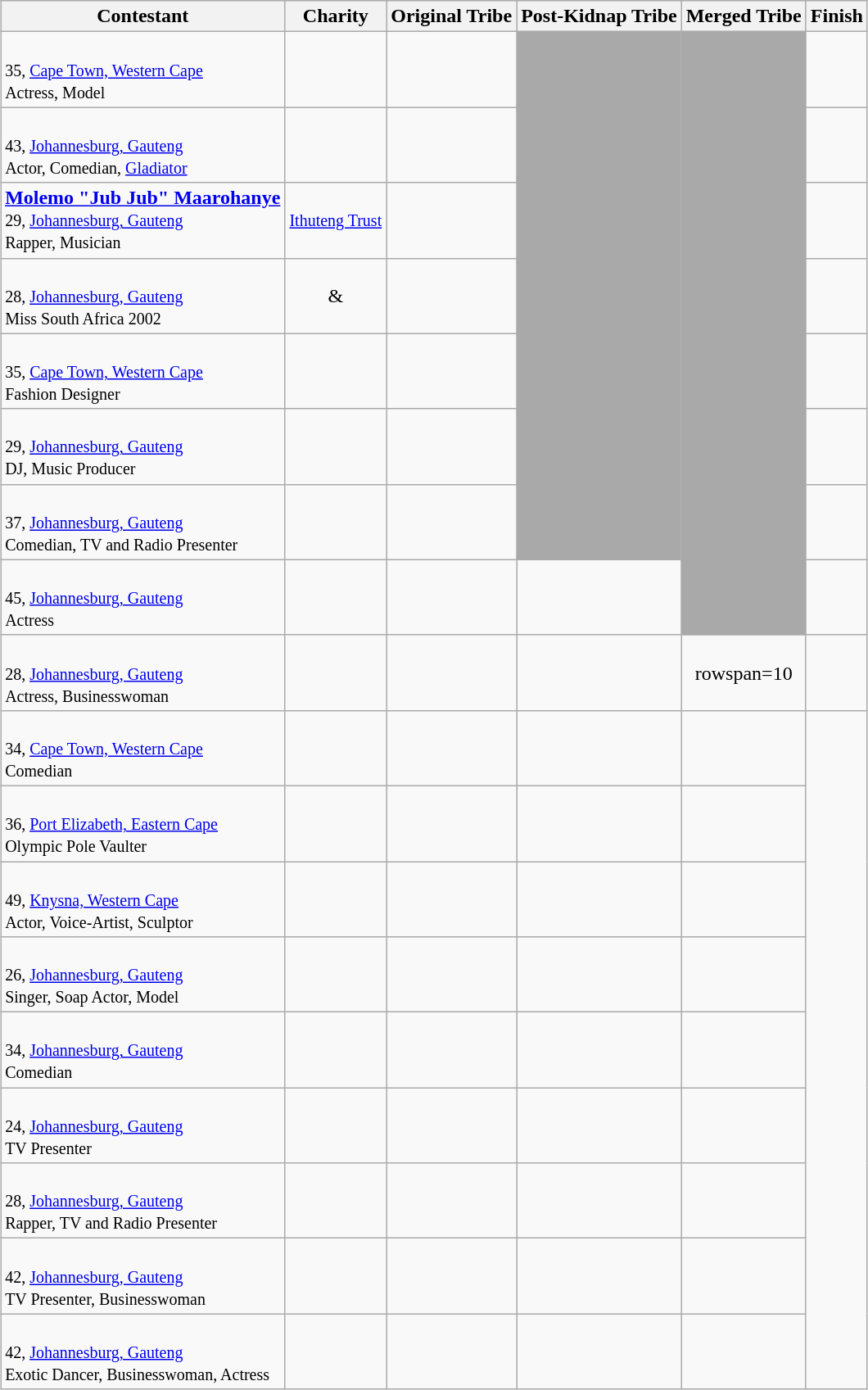<table class="wikitable sortable" style="margin:auto; text-align:center">
<tr>
<th>Contestant</th>
<th>Charity</th>
<th>Original Tribe</th>
<th>Post-Kidnap Tribe</th>
<th>Merged Tribe</th>
<th>Finish</th>
</tr>
<tr>
<td align="left"><strong></strong><br><small>35, <a href='#'>Cape Town, Western Cape</a><br>Actress, Model</small></td>
<td><small></small></td>
<td></td>
<td rowspan="7" bgcolor=darkgray></td>
<td rowspan="8" bgcolor=darkgray></td>
<td></td>
</tr>
<tr>
<td align="left"><strong></strong><br><small>43, <a href='#'>Johannesburg, Gauteng</a><br>Actor, Comedian, <a href='#'>Gladiator</a></small></td>
<td><small></small></td>
<td></td>
<td></td>
</tr>
<tr>
<td align="left"><strong><a href='#'>Molemo "Jub Jub" Maarohanye</a></strong><br><small>29, <a href='#'>Johannesburg, Gauteng</a><br>Rapper, Musician</small></td>
<td><small><a href='#'>Ithuteng Trust</a></small></td>
<td></td>
<td></td>
</tr>
<tr>
<td align="left"><strong></strong><br><small>28, <a href='#'>Johannesburg, Gauteng</a><br>Miss South Africa 2002</small></td>
<td><small></small> & <small></small></td>
<td></td>
<td></td>
</tr>
<tr>
<td align="left"><strong></strong><br><small>35, <a href='#'>Cape Town, Western Cape</a><br>Fashion Designer</small></td>
<td><small></small></td>
<td></td>
<td></td>
</tr>
<tr>
<td align="left"><strong></strong><br><small>29, <a href='#'>Johannesburg, Gauteng</a><br>DJ, Music Producer</small></td>
<td><small></small></td>
<td></td>
<td></td>
</tr>
<tr>
<td align="left"><strong></strong><br><small>37, <a href='#'>Johannesburg, Gauteng</a><br>Comedian, TV and Radio Presenter</small></td>
<td><small></small></td>
<td></td>
<td></td>
</tr>
<tr>
<td align="left"><strong></strong><br><small>45, <a href='#'>Johannesburg, Gauteng</a><br>Actress</small></td>
<td><small></small></td>
<td></td>
<td></td>
<td></td>
</tr>
<tr>
<td align="left"><strong></strong><br><small>28, <a href='#'>Johannesburg, Gauteng</a><br>Actress, Businesswoman</small></td>
<td><small></small></td>
<td></td>
<td></td>
<td>rowspan=10 </td>
<td></td>
</tr>
<tr>
<td align="left"><strong></strong><br><small>34, <a href='#'>Cape Town, Western Cape</a><br>Comedian</small></td>
<td><small></small></td>
<td></td>
<td></td>
<td></td>
</tr>
<tr>
<td align="left"><strong></strong><br><small>36, <a href='#'>Port Elizabeth, Eastern Cape</a><br>Olympic Pole Vaulter</small></td>
<td><small></small></td>
<td></td>
<td></td>
<td></td>
</tr>
<tr>
<td align="left"><strong></strong><br><small>49, <a href='#'>Knysna, Western Cape</a><br>Actor, Voice-Artist, Sculptor</small></td>
<td><small></small></td>
<td></td>
<td></td>
<td></td>
</tr>
<tr>
<td align="left"><strong></strong><br><small>26, <a href='#'>Johannesburg, Gauteng</a><br>Singer, Soap Actor, Model</small></td>
<td><small></small></td>
<td></td>
<td></td>
<td></td>
</tr>
<tr>
<td align="left"><strong></strong><br><small>34, <a href='#'> Johannesburg, Gauteng</a><br>Comedian</small></td>
<td><small></small></td>
<td></td>
<td></td>
<td></td>
</tr>
<tr>
<td align="left"><strong></strong><br><small>24, <a href='#'>Johannesburg, Gauteng</a><br>TV Presenter</small></td>
<td><small></small></td>
<td></td>
<td></td>
<td></td>
</tr>
<tr>
<td align="left"><strong></strong><br><small>28, <a href='#'>Johannesburg, Gauteng</a><br>Rapper, TV and Radio Presenter</small></td>
<td><small></small></td>
<td></td>
<td></td>
<td></td>
</tr>
<tr>
<td align="left"><strong></strong><br><small>42, <a href='#'>Johannesburg, Gauteng</a><br>TV Presenter, Businesswoman</small></td>
<td><small></small></td>
<td></td>
<td></td>
<td></td>
</tr>
<tr>
<td align="left"><strong></strong><br><small>42, <a href='#'>Johannesburg, Gauteng</a><br>Exotic Dancer, Businesswoman, Actress</small></td>
<td><small></small></td>
<td></td>
<td></td>
<td></td>
</tr>
</table>
